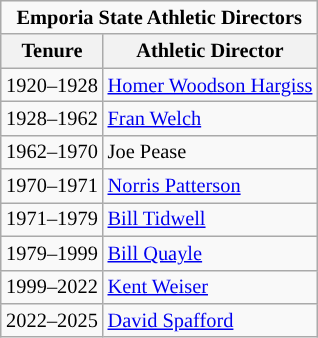<table class="wikitable" style="float:right; font-size:85%; clear:right; margin:0 0 1em 1em;">
<tr>
<td colspan="2" style="text-align:center; font-size:100%; "><strong>Emporia State Athletic Directors</strong></td>
</tr>
<tr>
<th>Tenure</th>
<th>Athletic Director</th>
</tr>
<tr>
<td>1920–1928</td>
<td><a href='#'>Homer Woodson Hargiss</a></td>
</tr>
<tr>
<td>1928–1962</td>
<td><a href='#'>Fran Welch</a></td>
</tr>
<tr>
<td>1962–1970</td>
<td>Joe Pease</td>
</tr>
<tr>
<td>1970–1971</td>
<td><a href='#'>Norris Patterson</a></td>
</tr>
<tr>
<td>1971–1979</td>
<td><a href='#'>Bill Tidwell</a></td>
</tr>
<tr>
<td>1979–1999</td>
<td><a href='#'>Bill Quayle</a></td>
</tr>
<tr>
<td>1999–2022</td>
<td><a href='#'>Kent Weiser</a></td>
</tr>
<tr>
<td>2022–2025</td>
<td><a href='#'>David Spafford</a></td>
</tr>
</table>
